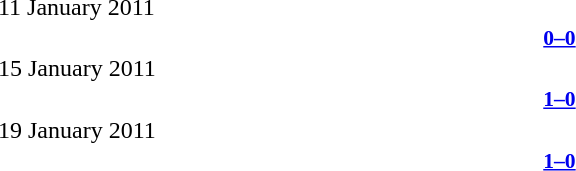<table style="width:70%;" cellspacing="1">
<tr>
<th width=35%></th>
<th width=15%></th>
<th></th>
</tr>
<tr>
<td>11 January 2011</td>
</tr>
<tr style=font-size:90%>
<td align=right><strong></strong></td>
<td align=center><strong><a href='#'>0–0</a></strong></td>
<td><strong></strong></td>
</tr>
<tr>
<td>15 January 2011</td>
</tr>
<tr style=font-size:90%>
<td align=right><strong></strong></td>
<td align=center><strong><a href='#'>1–0</a></strong></td>
<td><strong></strong></td>
</tr>
<tr>
<td>19 January 2011</td>
</tr>
<tr style=font-size:90%>
<td align=right><strong></strong></td>
<td align=center><strong><a href='#'>1–0</a></strong></td>
<td><strong></strong></td>
</tr>
</table>
